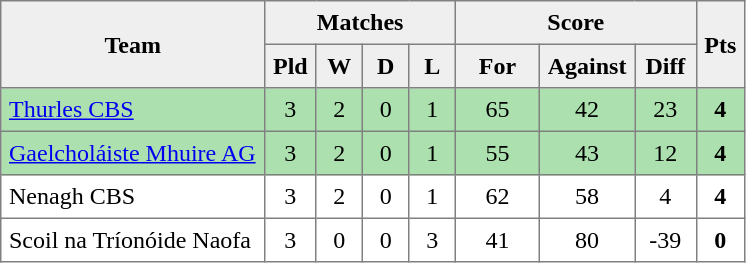<table style=border-collapse:collapse border=1 cellspacing=0 cellpadding=5>
<tr align=center bgcolor=#efefef>
<th rowspan=2 width=165>Team</th>
<th colspan=4>Matches</th>
<th colspan=3>Score</th>
<th rowspan=2width=20>Pts</th>
</tr>
<tr align=center bgcolor=#efefef>
<th width=20>Pld</th>
<th width=20>W</th>
<th width=20>D</th>
<th width=20>L</th>
<th width=45>For</th>
<th width=45>Against</th>
<th width=30>Diff</th>
</tr>
<tr align=center style="background:#ACE1AF;">
<td style="text-align:left;"><a href='#'>Thurles CBS</a></td>
<td>3</td>
<td>2</td>
<td>0</td>
<td>1</td>
<td>65</td>
<td>42</td>
<td>23</td>
<td><strong>4</strong></td>
</tr>
<tr align=center style="background:#ACE1AF;">
<td style="text-align:left;"><a href='#'>Gaelcholáiste Mhuire AG</a></td>
<td>3</td>
<td>2</td>
<td>0</td>
<td>1</td>
<td>55</td>
<td>43</td>
<td>12</td>
<td><strong>4</strong></td>
</tr>
<tr align=center>
<td style="text-align:left;">Nenagh CBS</td>
<td>3</td>
<td>2</td>
<td>0</td>
<td>1</td>
<td>62</td>
<td>58</td>
<td>4</td>
<td><strong>4</strong></td>
</tr>
<tr align=center>
<td style="text-align:left;">Scoil na Tríonóide Naofa</td>
<td>3</td>
<td>0</td>
<td>0</td>
<td>3</td>
<td>41</td>
<td>80</td>
<td>-39</td>
<td><strong>0</strong></td>
</tr>
</table>
